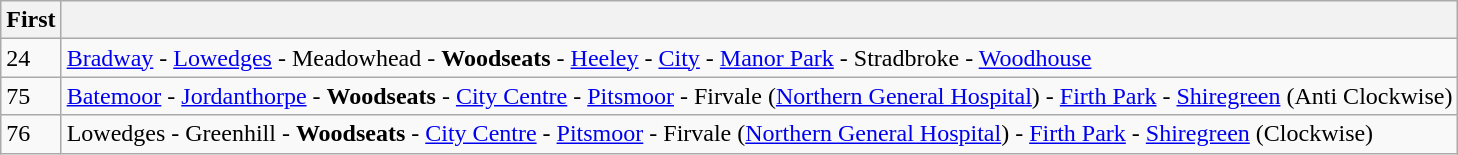<table class="wikitable">
<tr>
<th>First</th>
<th></th>
</tr>
<tr>
<td>24</td>
<td><a href='#'>Bradway</a> - <a href='#'>Lowedges</a> - Meadowhead - <strong>Woodseats</strong> - <a href='#'>Heeley</a> - <a href='#'>City</a> - <a href='#'>Manor Park</a> - Stradbroke - <a href='#'>Woodhouse</a></td>
</tr>
<tr>
<td>75</td>
<td><a href='#'>Batemoor</a> - <a href='#'>Jordanthorpe</a> - <strong>Woodseats</strong> - <a href='#'>City Centre</a> - <a href='#'>Pitsmoor</a> - Firvale (<a href='#'>Northern General Hospital</a>) -  <a href='#'>Firth Park</a> - <a href='#'>Shiregreen</a> (Anti Clockwise)</td>
</tr>
<tr>
<td>76</td>
<td>Lowedges - Greenhill - <strong>Woodseats</strong> - <a href='#'>City Centre</a> - <a href='#'>Pitsmoor</a> - Firvale (<a href='#'>Northern General Hospital</a>) -  <a href='#'>Firth Park</a> - <a href='#'>Shiregreen</a> (Clockwise)</td>
</tr>
</table>
